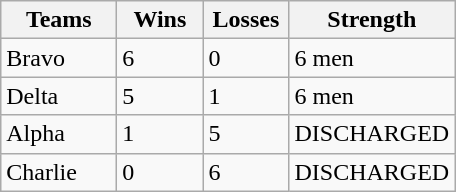<table class="wikitable">
<tr>
<th width="70px">Teams</th>
<th width="50px">Wins</th>
<th width="50px">Losses</th>
<th width="100px">Strength</th>
</tr>
<tr>
<td>Bravo</td>
<td>6</td>
<td>0</td>
<td>6 men</td>
</tr>
<tr>
<td>Delta</td>
<td>5</td>
<td>1</td>
<td>6 men</td>
</tr>
<tr>
<td>Alpha</td>
<td>1</td>
<td>5</td>
<td>DISCHARGED</td>
</tr>
<tr>
<td>Charlie</td>
<td>0</td>
<td>6</td>
<td>DISCHARGED</td>
</tr>
</table>
